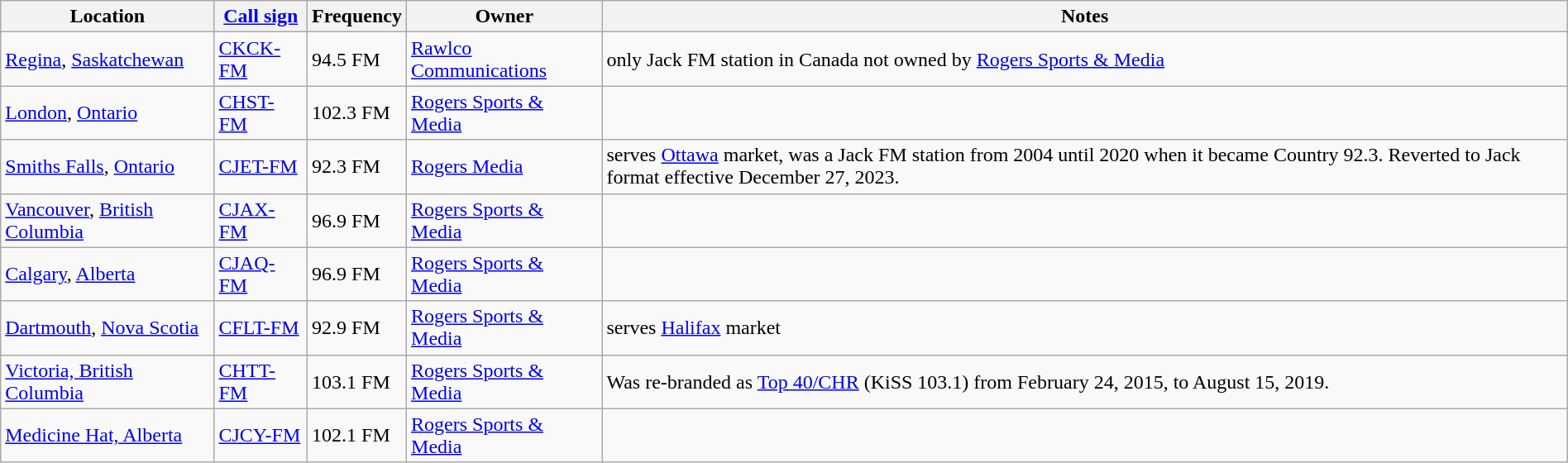<table class="wikitable sortable" style="width:100%;">
<tr>
<th>Location</th>
<th><a href='#'>Call sign</a></th>
<th>Frequency</th>
<th>Owner</th>
<th>Notes</th>
</tr>
<tr>
<td><a href='#'>Regina</a>, <a href='#'>Saskatchewan</a></td>
<td><a href='#'>CKCK-FM</a></td>
<td>94.5 FM</td>
<td><a href='#'>Rawlco Communications</a></td>
<td>only Jack FM station in Canada not owned by <a href='#'>Rogers Sports & Media</a></td>
</tr>
<tr>
<td><a href='#'>London</a>, <a href='#'>Ontario</a></td>
<td><a href='#'>CHST-FM</a></td>
<td>102.3 FM</td>
<td><a href='#'>Rogers Sports & Media</a></td>
<td></td>
</tr>
<tr>
<td><a href='#'>Smiths Falls</a>, <a href='#'>Ontario</a></td>
<td><a href='#'>CJET-FM</a></td>
<td>92.3 FM</td>
<td><a href='#'>Rogers Media</a></td>
<td>serves <a href='#'>Ottawa</a> market, was a Jack FM station from 2004 until 2020 when it became Country 92.3. Reverted to Jack format effective December 27, 2023.</td>
</tr>
<tr>
<td><a href='#'>Vancouver</a>, <a href='#'>British Columbia</a></td>
<td><a href='#'>CJAX-FM</a></td>
<td>96.9 FM</td>
<td><a href='#'>Rogers Sports & Media</a></td>
<td></td>
</tr>
<tr>
<td><a href='#'>Calgary</a>, <a href='#'>Alberta</a></td>
<td><a href='#'>CJAQ-FM</a></td>
<td>96.9 FM</td>
<td><a href='#'>Rogers Sports & Media</a></td>
<td></td>
</tr>
<tr>
<td><a href='#'>Dartmouth</a>, <a href='#'>Nova Scotia</a></td>
<td><a href='#'>CFLT-FM</a></td>
<td>92.9 FM</td>
<td><a href='#'>Rogers Sports & Media</a></td>
<td>serves <a href='#'>Halifax</a> market</td>
</tr>
<tr>
<td><a href='#'>Victoria, British Columbia</a></td>
<td><a href='#'>CHTT-FM</a></td>
<td>103.1 FM</td>
<td><a href='#'>Rogers Sports & Media</a></td>
<td>Was re-branded as <a href='#'>Top 40/CHR</a> (KiSS 103.1) from February 24, 2015, to August 15, 2019.</td>
</tr>
<tr>
<td><a href='#'>Medicine Hat, Alberta</a></td>
<td><a href='#'>CJCY-FM</a></td>
<td>102.1 FM</td>
<td><a href='#'>Rogers Sports & Media</a></td>
<td></td>
</tr>
</table>
